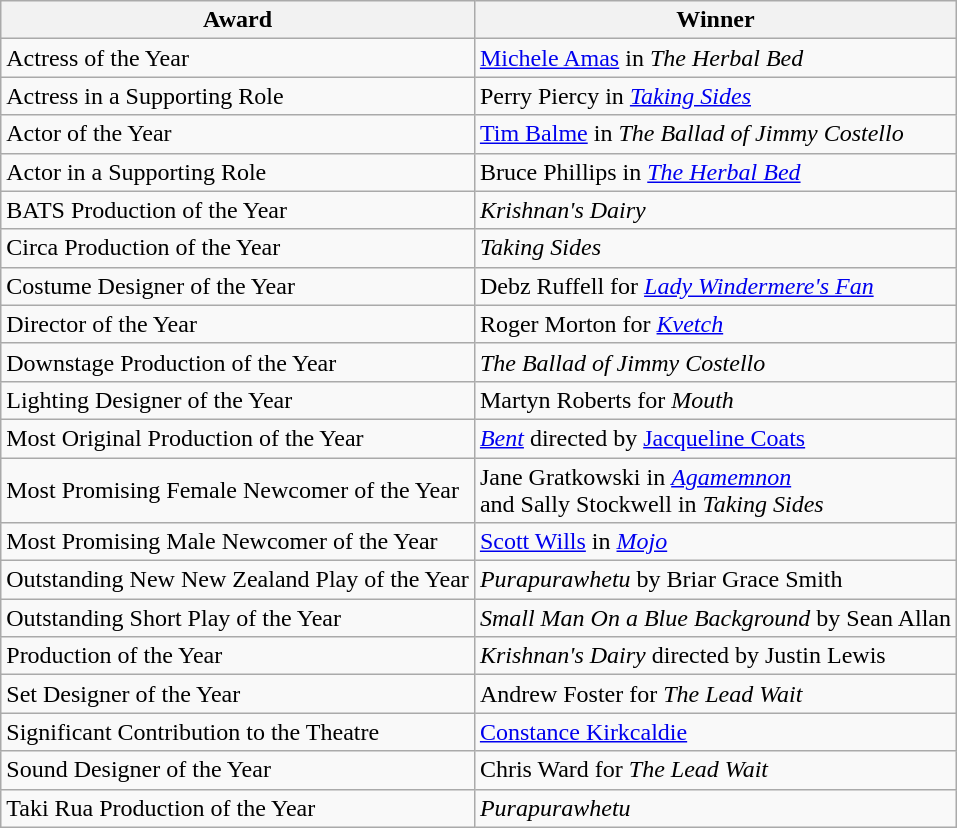<table class="wikitable sortable">
<tr>
<th>Award</th>
<th>Winner</th>
</tr>
<tr>
<td>Actress of the Year</td>
<td><a href='#'>Michele Amas</a> in <em>The Herbal Bed</em></td>
</tr>
<tr>
<td>Actress in a Supporting Role</td>
<td>Perry Piercy in <em><a href='#'>Taking Sides</a></em></td>
</tr>
<tr>
<td>Actor of the Year</td>
<td><a href='#'>Tim Balme</a> in <em>The Ballad of Jimmy Costello</em></td>
</tr>
<tr>
<td>Actor in a Supporting Role</td>
<td>Bruce Phillips in <em><a href='#'>The Herbal Bed</a></em></td>
</tr>
<tr>
<td>BATS Production of the Year</td>
<td><em>Krishnan's Dairy</em></td>
</tr>
<tr>
<td>Circa Production of the Year</td>
<td><em>Taking Sides</em></td>
</tr>
<tr>
<td>Costume Designer of the Year</td>
<td>Debz Ruffell for <em><a href='#'>Lady Windermere's Fan</a></em></td>
</tr>
<tr>
<td>Director of the Year</td>
<td>Roger Morton for <em><a href='#'>Kvetch</a></em></td>
</tr>
<tr>
<td>Downstage Production of the Year</td>
<td><em>The Ballad of Jimmy Costello</em></td>
</tr>
<tr>
<td>Lighting Designer of the Year</td>
<td>Martyn Roberts for <em>Mouth</em></td>
</tr>
<tr>
<td>Most Original Production of the Year</td>
<td><em><a href='#'>Bent</a></em> directed by <a href='#'>Jacqueline Coats</a></td>
</tr>
<tr>
<td>Most Promising Female Newcomer of the Year</td>
<td>Jane Gratkowski in <em><a href='#'>Agamemnon</a></em><br>and Sally Stockwell in <em>Taking Sides</em></td>
</tr>
<tr>
<td>Most Promising Male Newcomer of the Year</td>
<td><a href='#'>Scott Wills</a> in <em><a href='#'>Mojo</a></em></td>
</tr>
<tr>
<td>Outstanding New New Zealand Play of the Year</td>
<td><em>Purapurawhetu</em> by Briar Grace Smith</td>
</tr>
<tr>
<td>Outstanding Short Play of the Year</td>
<td><em>Small Man On a Blue Background</em> by Sean Allan</td>
</tr>
<tr>
<td>Production of the Year</td>
<td><em>Krishnan's Dairy</em> directed by Justin Lewis</td>
</tr>
<tr>
<td>Set Designer of the Year</td>
<td>Andrew Foster for <em>The Lead Wait</em></td>
</tr>
<tr>
<td>Significant Contribution to the Theatre</td>
<td><a href='#'>Constance Kirkcaldie</a></td>
</tr>
<tr>
<td>Sound Designer of the Year</td>
<td>Chris Ward for <em>The Lead Wait</em></td>
</tr>
<tr>
<td>Taki Rua Production of the Year</td>
<td><em>Purapurawhetu</em></td>
</tr>
</table>
